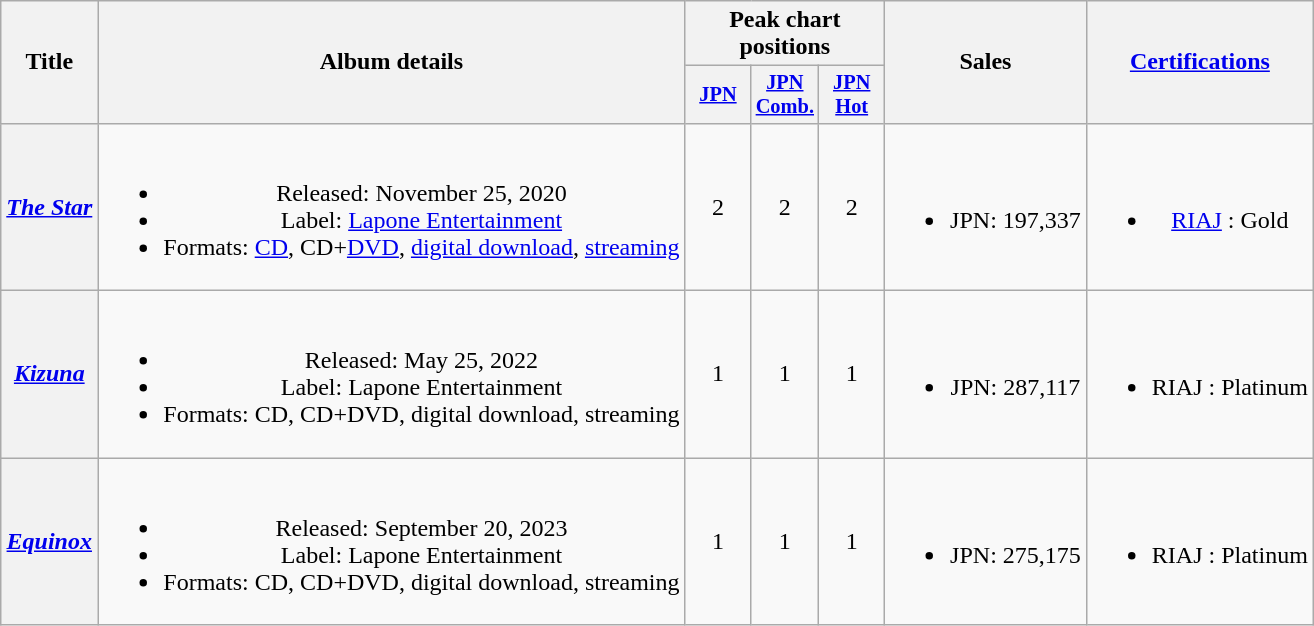<table class="wikitable plainrowheaders" style="text-align:center;">
<tr>
<th scope="col" rowspan="2">Title</th>
<th scope="col" rowspan="2">Album details</th>
<th scope="col" colspan="3">Peak chart positions</th>
<th scope="col" rowspan="2">Sales</th>
<th scope="col" rowspan="2"><a href='#'>Certifications</a></th>
</tr>
<tr>
<th scope="col" style="width:2.75em;font-size:85%;"><a href='#'>JPN</a><br></th>
<th scope="col" style="width:2.75em;font-size:85%;"><a href='#'>JPN<br>Comb.</a><br></th>
<th scope="col" style="width:2.75em;font-size:85%;"><a href='#'>JPN<br>Hot</a><br></th>
</tr>
<tr>
<th scope="row"><em><a href='#'>The Star</a></em></th>
<td><br><ul><li>Released: November 25, 2020 </li><li>Label: <a href='#'>Lapone Entertainment</a></li><li>Formats: <a href='#'>CD</a>, CD+<a href='#'>DVD</a>, <a href='#'>digital download</a>, <a href='#'>streaming</a></li></ul></td>
<td>2</td>
<td>2</td>
<td>2</td>
<td><br><ul><li>JPN: 197,337</li></ul></td>
<td><br><ul><li><a href='#'>RIAJ</a> : Gold</li></ul></td>
</tr>
<tr>
<th scope="row"><em><a href='#'>Kizuna</a></em></th>
<td><br><ul><li>Released: May 25, 2022 </li><li>Label: Lapone Entertainment</li><li>Formats: CD, CD+DVD, digital download, streaming</li></ul></td>
<td>1</td>
<td>1</td>
<td>1</td>
<td><br><ul><li>JPN: 287,117</li></ul></td>
<td><br><ul><li>RIAJ : Platinum</li></ul></td>
</tr>
<tr>
<th scope="row"><em><a href='#'>Equinox</a></em></th>
<td><br><ul><li>Released: September 20, 2023 </li><li>Label: Lapone Entertainment</li><li>Formats: CD, CD+DVD, digital download, streaming</li></ul></td>
<td>1</td>
<td>1</td>
<td>1</td>
<td><br><ul><li>JPN: 275,175</li></ul></td>
<td><br><ul><li>RIAJ : Platinum</li></ul></td>
</tr>
</table>
